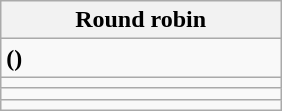<table class="wikitable" width=187.5>
<tr>
<th width=100%>Round robin</th>
</tr>
<tr>
<td> <strong>()</strong></td>
</tr>
<tr>
<td></td>
</tr>
<tr>
<td></td>
</tr>
<tr>
<td></td>
</tr>
</table>
